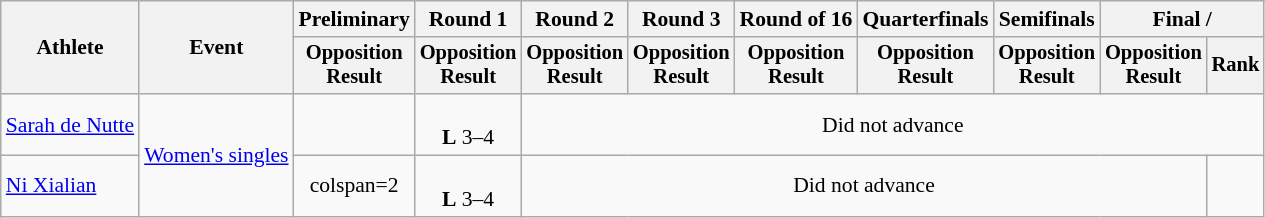<table class="wikitable" style="font-size:90%;">
<tr>
<th rowspan=2>Athlete</th>
<th rowspan=2>Event</th>
<th>Preliminary</th>
<th>Round 1</th>
<th>Round 2</th>
<th>Round 3</th>
<th>Round of 16</th>
<th>Quarterfinals</th>
<th>Semifinals</th>
<th colspan=2>Final / </th>
</tr>
<tr style="font-size:95%">
<th>Opposition<br>Result</th>
<th>Opposition<br>Result</th>
<th>Opposition<br>Result</th>
<th>Opposition<br>Result</th>
<th>Opposition<br>Result</th>
<th>Opposition<br>Result</th>
<th>Opposition<br>Result</th>
<th>Opposition<br>Result</th>
<th>Rank</th>
</tr>
<tr align=center>
<td align=left><a href='#'>Sarah de Nutte</a></td>
<td align=left rowspan=2><a href='#'>Women's singles</a></td>
<td></td>
<td><br><strong>L</strong> 3–4</td>
<td colspan=7>Did not advance</td>
</tr>
<tr align=center>
<td align=left><a href='#'>Ni Xialian</a></td>
<td>colspan=2 </td>
<td><br><strong>L</strong> 3–4</td>
<td colspan=6>Did not advance</td>
</tr>
</table>
